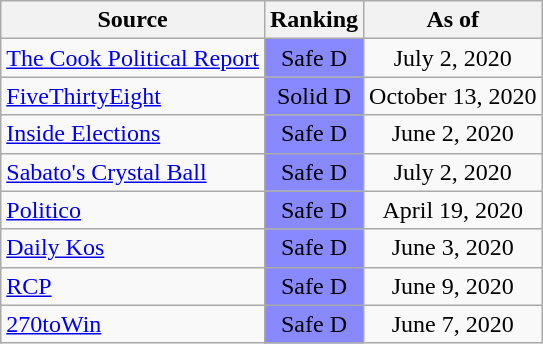<table class="wikitable" style="text-align:center">
<tr>
<th>Source</th>
<th>Ranking</th>
<th>As of</th>
</tr>
<tr>
<td align=left><a href='#'>The Cook Political Report</a></td>
<td style="background:#88f" data-sort-value=-4>Safe D</td>
<td>July 2, 2020</td>
</tr>
<tr>
<td align=left><a href='#'>FiveThirtyEight</a></td>
<td style="background:#88f" data-sort-value=-4>Solid D</td>
<td>October 13, 2020</td>
</tr>
<tr>
<td align=left><a href='#'>Inside Elections</a></td>
<td style="background:#88f" data-sort-value=-4>Safe D</td>
<td>June 2, 2020</td>
</tr>
<tr>
<td align=left><a href='#'>Sabato's Crystal Ball</a></td>
<td style="background:#88f" data-sort-value=-4>Safe D</td>
<td>July 2, 2020</td>
</tr>
<tr>
<td align=left><a href='#'>Politico</a></td>
<td style="background:#88f" data-sort-value=-4>Safe D</td>
<td>April 19, 2020</td>
</tr>
<tr>
<td align=left><a href='#'>Daily Kos</a></td>
<td style="background:#88f" data-sort-value=-4>Safe D</td>
<td>June 3, 2020</td>
</tr>
<tr>
<td align=left><a href='#'>RCP</a></td>
<td style="background:#88f" data-sort-value=-4>Safe D</td>
<td>June 9, 2020</td>
</tr>
<tr>
<td align=left><a href='#'>270toWin</a></td>
<td style="background:#88f" data-sort-value=-4>Safe D</td>
<td>June 7, 2020</td>
</tr>
</table>
